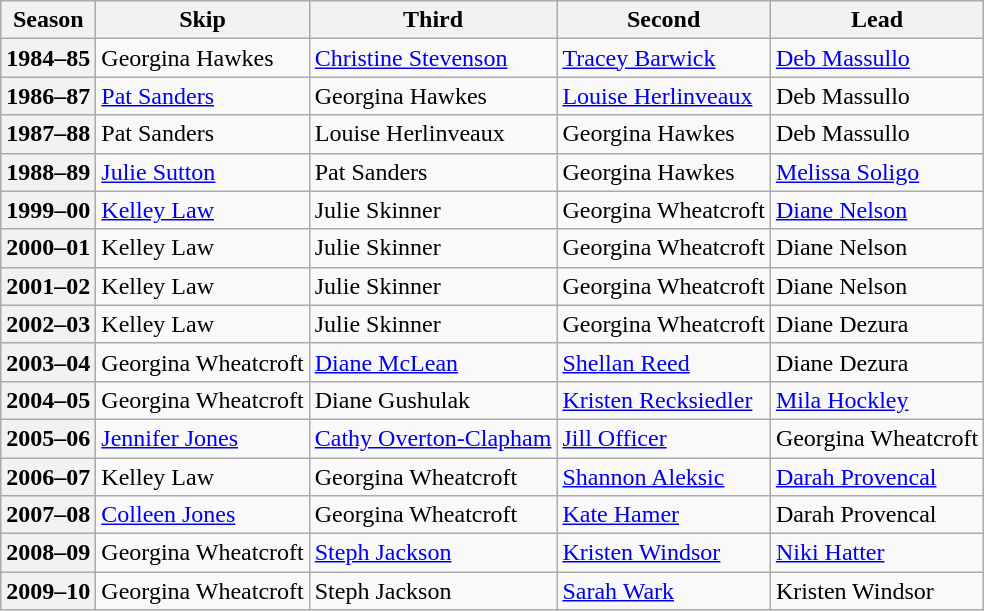<table class="wikitable">
<tr>
<th scope="col">Season</th>
<th scope="col">Skip</th>
<th scope="col">Third</th>
<th scope="col">Second</th>
<th scope="col">Lead</th>
</tr>
<tr>
<th scope="row">1984–85</th>
<td>Georgina Hawkes</td>
<td><a href='#'>Christine Stevenson</a></td>
<td><a href='#'>Tracey Barwick</a></td>
<td><a href='#'>Deb Massullo</a></td>
</tr>
<tr>
<th scope="row">1986–87</th>
<td><a href='#'>Pat Sanders</a></td>
<td>Georgina Hawkes</td>
<td><a href='#'>Louise Herlinveaux</a></td>
<td>Deb Massullo</td>
</tr>
<tr>
<th scope="row">1987–88</th>
<td>Pat Sanders</td>
<td>Louise Herlinveaux</td>
<td>Georgina Hawkes</td>
<td>Deb Massullo</td>
</tr>
<tr>
<th scope="row">1988–89</th>
<td><a href='#'>Julie Sutton</a></td>
<td>Pat Sanders</td>
<td>Georgina Hawkes</td>
<td><a href='#'>Melissa Soligo</a></td>
</tr>
<tr>
<th scope="row">1999–00</th>
<td><a href='#'>Kelley Law</a></td>
<td>Julie Skinner</td>
<td>Georgina Wheatcroft</td>
<td><a href='#'>Diane Nelson</a></td>
</tr>
<tr>
<th scope="row">2000–01</th>
<td>Kelley Law</td>
<td>Julie Skinner</td>
<td>Georgina Wheatcroft</td>
<td>Diane Nelson</td>
</tr>
<tr>
<th scope="row">2001–02</th>
<td>Kelley Law</td>
<td>Julie Skinner</td>
<td>Georgina Wheatcroft</td>
<td>Diane Nelson</td>
</tr>
<tr>
<th scope="row">2002–03</th>
<td>Kelley Law</td>
<td>Julie Skinner</td>
<td>Georgina Wheatcroft</td>
<td>Diane Dezura</td>
</tr>
<tr>
<th scope="row">2003–04</th>
<td>Georgina Wheatcroft</td>
<td><a href='#'>Diane McLean</a></td>
<td><a href='#'>Shellan Reed</a></td>
<td>Diane Dezura</td>
</tr>
<tr>
<th scope="row">2004–05</th>
<td>Georgina Wheatcroft</td>
<td>Diane Gushulak</td>
<td><a href='#'>Kristen Recksiedler</a></td>
<td><a href='#'>Mila Hockley</a></td>
</tr>
<tr>
<th scope="row">2005–06</th>
<td><a href='#'>Jennifer Jones</a></td>
<td><a href='#'>Cathy Overton-Clapham</a></td>
<td><a href='#'>Jill Officer</a></td>
<td>Georgina Wheatcroft</td>
</tr>
<tr>
<th scope="row">2006–07</th>
<td>Kelley Law</td>
<td>Georgina Wheatcroft</td>
<td><a href='#'>Shannon Aleksic</a></td>
<td><a href='#'>Darah Provencal</a></td>
</tr>
<tr>
<th scope="row">2007–08</th>
<td><a href='#'>Colleen Jones</a></td>
<td>Georgina Wheatcroft</td>
<td><a href='#'>Kate Hamer</a></td>
<td>Darah Provencal</td>
</tr>
<tr>
<th scope="row">2008–09</th>
<td>Georgina Wheatcroft</td>
<td><a href='#'>Steph Jackson</a></td>
<td><a href='#'>Kristen Windsor</a></td>
<td><a href='#'>Niki Hatter</a></td>
</tr>
<tr>
<th scope="row">2009–10</th>
<td>Georgina Wheatcroft</td>
<td>Steph Jackson</td>
<td><a href='#'>Sarah Wark</a></td>
<td>Kristen Windsor</td>
</tr>
</table>
